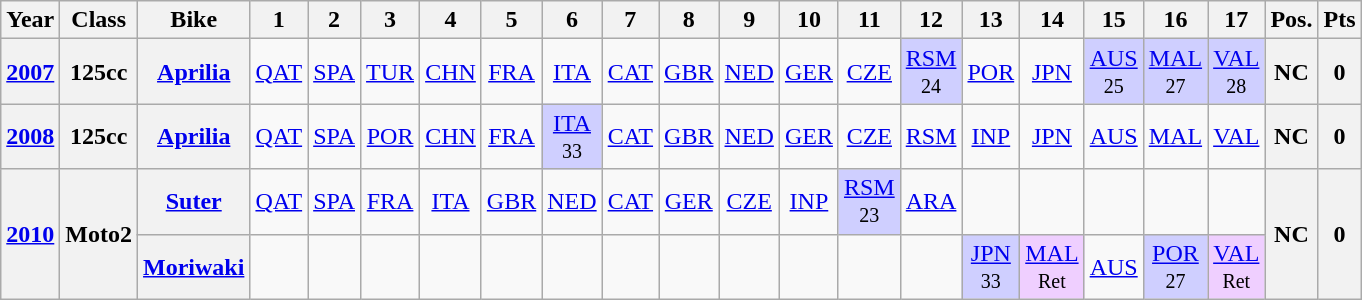<table class="wikitable" style="text-align:center">
<tr>
<th>Year</th>
<th>Class</th>
<th>Bike</th>
<th>1</th>
<th>2</th>
<th>3</th>
<th>4</th>
<th>5</th>
<th>6</th>
<th>7</th>
<th>8</th>
<th>9</th>
<th>10</th>
<th>11</th>
<th>12</th>
<th>13</th>
<th>14</th>
<th>15</th>
<th>16</th>
<th>17</th>
<th>Pos.</th>
<th>Pts</th>
</tr>
<tr>
<th align="left"><a href='#'>2007</a></th>
<th align="left">125cc</th>
<th align="left"><a href='#'>Aprilia</a></th>
<td><a href='#'>QAT</a></td>
<td><a href='#'>SPA</a></td>
<td><a href='#'>TUR</a></td>
<td><a href='#'>CHN</a></td>
<td><a href='#'>FRA</a></td>
<td><a href='#'>ITA</a></td>
<td><a href='#'>CAT</a></td>
<td><a href='#'>GBR</a></td>
<td><a href='#'>NED</a></td>
<td><a href='#'>GER</a></td>
<td><a href='#'>CZE</a></td>
<td style="background:#CFCFFF;"><a href='#'>RSM</a><br><small>24</small></td>
<td><a href='#'>POR</a></td>
<td><a href='#'>JPN</a></td>
<td style="background:#CFCFFF;"><a href='#'>AUS</a><br><small>25</small></td>
<td style="background:#CFCFFF;"><a href='#'>MAL</a><br><small>27</small></td>
<td style="background:#CFCFFF;"><a href='#'>VAL</a><br><small>28</small></td>
<th>NC</th>
<th>0</th>
</tr>
<tr>
<th align="left"><a href='#'>2008</a></th>
<th align="left">125cc</th>
<th align="left"><a href='#'>Aprilia</a></th>
<td><a href='#'>QAT</a></td>
<td><a href='#'>SPA</a></td>
<td><a href='#'>POR</a></td>
<td><a href='#'>CHN</a></td>
<td><a href='#'>FRA</a></td>
<td style="background:#CFCFFF;"><a href='#'>ITA</a><br><small>33</small></td>
<td><a href='#'>CAT</a></td>
<td><a href='#'>GBR</a></td>
<td><a href='#'>NED</a></td>
<td><a href='#'>GER</a></td>
<td><a href='#'>CZE</a></td>
<td><a href='#'>RSM</a></td>
<td><a href='#'>INP</a></td>
<td><a href='#'>JPN</a></td>
<td><a href='#'>AUS</a></td>
<td><a href='#'>MAL</a></td>
<td><a href='#'>VAL</a></td>
<th>NC</th>
<th>0</th>
</tr>
<tr>
<th rowspan=2 align="left"><a href='#'>2010</a></th>
<th rowspan=2 align="left">Moto2</th>
<th align="left"><a href='#'>Suter</a></th>
<td><a href='#'>QAT</a></td>
<td><a href='#'>SPA</a></td>
<td><a href='#'>FRA</a></td>
<td><a href='#'>ITA</a></td>
<td><a href='#'>GBR</a></td>
<td><a href='#'>NED</a></td>
<td><a href='#'>CAT</a></td>
<td><a href='#'>GER</a></td>
<td><a href='#'>CZE</a></td>
<td><a href='#'>INP</a></td>
<td style="background:#CFCFFF;"><a href='#'>RSM</a><br><small>23</small></td>
<td><a href='#'>ARA</a></td>
<td></td>
<td></td>
<td></td>
<td></td>
<td></td>
<th rowspan=2>NC</th>
<th rowspan=2>0</th>
</tr>
<tr>
<th align="left"><a href='#'>Moriwaki</a></th>
<td></td>
<td></td>
<td></td>
<td></td>
<td></td>
<td></td>
<td></td>
<td></td>
<td></td>
<td></td>
<td></td>
<td></td>
<td style="background:#CFCFFF;"><a href='#'>JPN</a><br><small>33</small></td>
<td style="background:#EFCFFF;"><a href='#'>MAL</a><br><small>Ret</small></td>
<td><a href='#'>AUS</a></td>
<td style="background:#CFCFFF;"><a href='#'>POR</a><br><small>27</small></td>
<td style="background:#EFCFFF;"><a href='#'>VAL</a><br><small>Ret</small></td>
</tr>
</table>
